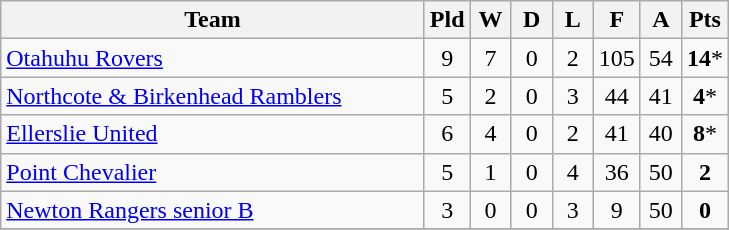<table class="wikitable" style="text-align:center;">
<tr>
<th width=275>Team</th>
<th width=20 abbr="Played">Pld</th>
<th width=20 abbr="Won">W</th>
<th width=20 abbr="Drawn">D</th>
<th width=20 abbr="Lost">L</th>
<th width=20 abbr="For">F</th>
<th width=20 abbr="Against">A</th>
<th width=20 abbr="Points">Pts</th>
</tr>
<tr>
<td style="text-align:left;"><a href='#'>Otahuhu Rovers</a></td>
<td>9</td>
<td>7</td>
<td>0</td>
<td>2</td>
<td>105</td>
<td>54</td>
<td><strong>14</strong>*</td>
</tr>
<tr>
<td style="text-align:left;"><a href='#'>Northcote & Birkenhead Ramblers</a></td>
<td>5</td>
<td>2</td>
<td>0</td>
<td>3</td>
<td>44</td>
<td>41</td>
<td><strong>4</strong>*</td>
</tr>
<tr>
<td style="text-align:left;"><a href='#'>Ellerslie United</a></td>
<td>6</td>
<td>4</td>
<td>0</td>
<td>2</td>
<td>41</td>
<td>40</td>
<td><strong>8</strong>*</td>
</tr>
<tr>
<td style="text-align:left;"><a href='#'>Point Chevalier</a></td>
<td>5</td>
<td>1</td>
<td>0</td>
<td>4</td>
<td>36</td>
<td>50</td>
<td><strong>2</strong></td>
</tr>
<tr>
<td style="text-align:left;"><a href='#'>Newton Rangers senior B</a></td>
<td>3</td>
<td>0</td>
<td>0</td>
<td>3</td>
<td>9</td>
<td>50</td>
<td><strong>0</strong></td>
</tr>
<tr>
</tr>
</table>
